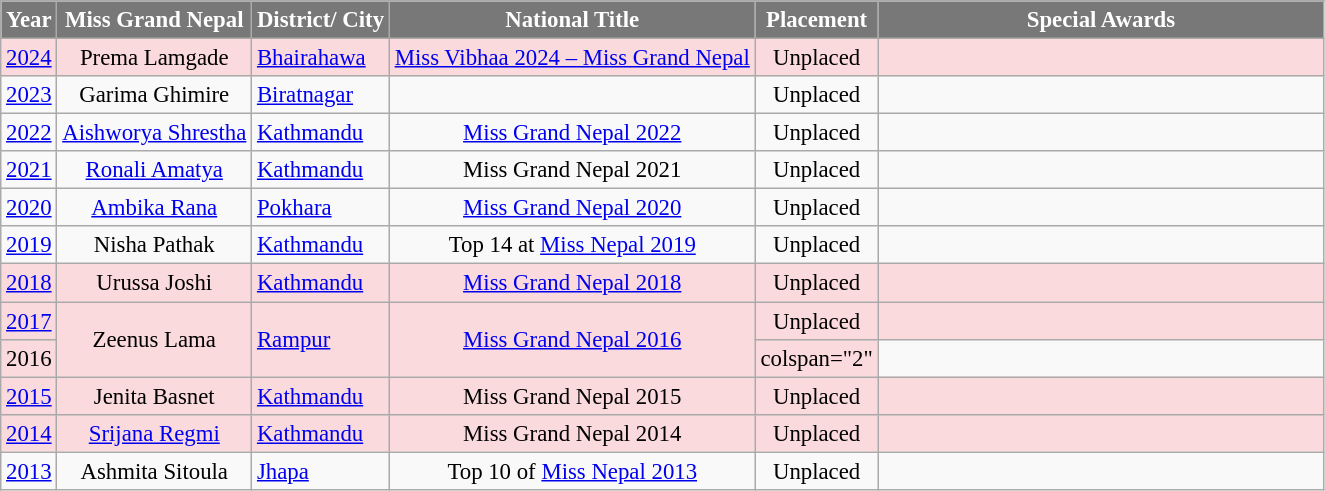<table class="wikitable" style="font-size: 95%; text-align:center">
<tr>
<th style="background-color:#787878;color:#FFFFFF;">Year</th>
<th style="background-color:#787878;color:#FFFFFF;">Miss Grand Nepal</th>
<th style="background-color:#787878;color:#FFFFFF;">District/ City</th>
<th style="background-color:#787878;color:#FFFFFF;">National Title</th>
<th style="background-color:#787878;color:#FFFFFF;">Placement</th>
<th width="290" style="background-color:#787878;color:#FFFFFF;">Special Awards</th>
</tr>
<tr style="background-color:#FADADD; ">
<td><a href='#'>2024</a></td>
<td>Prema Lamgade</td>
<td align=left><a href='#'>Bhairahawa</a></td>
<td><a href='#'>Miss Vibhaa 2024 – Miss Grand Nepal</a></td>
<td>Unplaced</td>
<td style="background:;"></td>
</tr>
<tr>
<td><a href='#'>2023</a></td>
<td>Garima Ghimire</td>
<td align=left><a href='#'>Biratnagar</a></td>
<td></td>
<td>Unplaced</td>
<td></td>
</tr>
<tr>
<td><a href='#'>2022</a></td>
<td><a href='#'>Aishworya Shrestha</a></td>
<td align=left><a href='#'>Kathmandu</a></td>
<td><a href='#'>Miss Grand Nepal 2022</a></td>
<td>Unplaced</td>
<td></td>
</tr>
<tr>
<td><a href='#'>2021</a></td>
<td><a href='#'>Ronali Amatya</a></td>
<td align=left><a href='#'>Kathmandu</a></td>
<td>Miss Grand Nepal 2021</td>
<td>Unplaced</td>
<td></td>
</tr>
<tr>
<td><a href='#'>2020</a></td>
<td><a href='#'>Ambika Rana</a></td>
<td align=left><a href='#'>Pokhara</a></td>
<td><a href='#'>Miss Grand Nepal 2020</a></td>
<td>Unplaced</td>
<td></td>
</tr>
<tr>
<td><a href='#'>2019</a></td>
<td>Nisha Pathak</td>
<td align=left><a href='#'>Kathmandu</a></td>
<td>Top 14 at <a href='#'>Miss Nepal 2019</a></td>
<td>Unplaced</td>
<td></td>
</tr>
<tr style="background-color:#FADADD; ">
<td><a href='#'>2018</a></td>
<td>Urussa Joshi</td>
<td align=left><a href='#'>Kathmandu</a></td>
<td><a href='#'>Miss Grand Nepal 2018</a></td>
<td>Unplaced</td>
<td style="background:;"></td>
</tr>
<tr style="background-color:#FADADD; ">
<td><a href='#'>2017</a></td>
<td rowspan="2">Zeenus Lama</td>
<td rowspan="2" align=left><a href='#'>Rampur</a></td>
<td rowspan="2"><a href='#'>Miss Grand Nepal 2016</a></td>
<td>Unplaced</td>
<td style="background:;"></td>
</tr>
<tr style="background-color:#FADADD; ">
<td>2016</td>
<td>colspan="2" </td>
</tr>
<tr style="background-color:#FADADD; ">
<td><a href='#'>2015</a></td>
<td>Jenita Basnet</td>
<td align=left><a href='#'>Kathmandu</a></td>
<td>Miss Grand Nepal 2015</td>
<td>Unplaced</td>
<td style="background:;"></td>
</tr>
<tr style="background-color:#FADADD; ">
<td><a href='#'>2014</a></td>
<td><a href='#'>Srijana Regmi</a></td>
<td align=left><a href='#'>Kathmandu</a></td>
<td>Miss Grand Nepal 2014</td>
<td>Unplaced</td>
<td style="background:;"></td>
</tr>
<tr>
<td><a href='#'>2013</a></td>
<td>Ashmita Sitoula</td>
<td align=left><a href='#'>Jhapa</a></td>
<td>Top 10 of <a href='#'>Miss Nepal 2013</a></td>
<td>Unplaced</td>
<td></td>
</tr>
</table>
